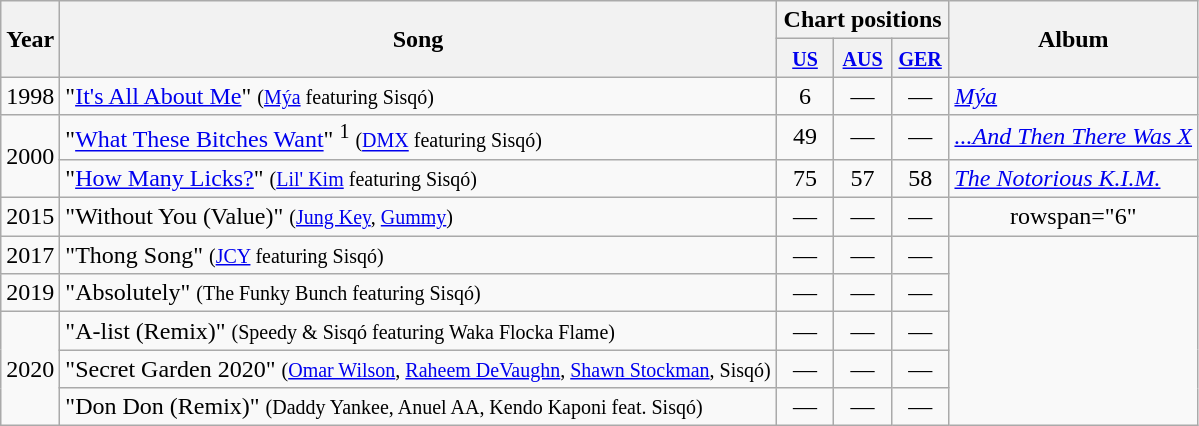<table class="wikitable" style="text-align:center;">
<tr>
<th rowspan="2">Year</th>
<th rowspan="2">Song</th>
<th colspan="3">Chart positions</th>
<th rowspan="2">Album</th>
</tr>
<tr>
<th width="31"><small><a href='#'>US</a></small></th>
<th width="31"><small><a href='#'>AUS</a></small></th>
<th width="31"><small><a href='#'>GER</a></small></th>
</tr>
<tr>
<td>1998</td>
<td align="left">"<a href='#'>It's All About Me</a>" <small>(<a href='#'>Mýa</a> featuring Sisqó)</small></td>
<td>6</td>
<td>—</td>
<td>—</td>
<td style="text-align:left;"><em><a href='#'>Mýa</a></em></td>
</tr>
<tr>
<td rowspan="2">2000</td>
<td align="left">"<a href='#'>What These Bitches Want</a>" <sup>1</sup> <small>(<a href='#'>DMX</a> featuring Sisqó)</small></td>
<td>49</td>
<td>—</td>
<td>—</td>
<td style="text-align:left;"><em><a href='#'>...And Then There Was X</a></em></td>
</tr>
<tr>
<td align="left">"<a href='#'>How Many Licks?</a>" <small>(<a href='#'>Lil' Kim</a> featuring Sisqó)</small></td>
<td>75</td>
<td>57</td>
<td>58</td>
<td style="text-align:left;"><em><a href='#'>The Notorious K.I.M.</a></em></td>
</tr>
<tr>
<td>2015</td>
<td align="left">"Without You (Value)" <small>(<a href='#'>Jung Key</a>, <a href='#'>Gummy</a>)</small></td>
<td>—</td>
<td>—</td>
<td>—</td>
<td>rowspan="6" </td>
</tr>
<tr>
<td>2017</td>
<td align="left">"Thong Song" <small>(<a href='#'>JCY</a> featuring Sisqó)</small></td>
<td>—</td>
<td>—</td>
<td>—</td>
</tr>
<tr>
<td>2019</td>
<td align="left">"Absolutely" <small>(The Funky Bunch featuring Sisqó)</small></td>
<td>—</td>
<td>—</td>
<td>—</td>
</tr>
<tr>
<td rowspan="3">2020</td>
<td align="left">"A-list (Remix)" <small>(Speedy & Sisqó featuring Waka Flocka Flame)</small></td>
<td>—</td>
<td>—</td>
<td>—</td>
</tr>
<tr>
<td align="left">"Secret Garden 2020" <small>(<a href='#'>Omar Wilson</a>, <a href='#'>Raheem DeVaughn</a>, <a href='#'>Shawn Stockman</a>, Sisqó)</small></td>
<td>—</td>
<td>—</td>
<td>—</td>
</tr>
<tr>
<td align="left">"Don Don (Remix)" <small>(Daddy Yankee, Anuel AA, Kendo Kaponi feat. Sisqó)</small></td>
<td>—</td>
<td>—</td>
<td>—</td>
</tr>
</table>
